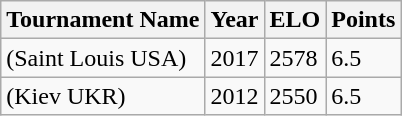<table class="wikitable">
<tr>
<th>Tournament Name</th>
<th>Year</th>
<th>ELO</th>
<th>Points</th>
</tr>
<tr>
<td>(Saint Louis USA)</td>
<td>2017</td>
<td>2578</td>
<td>6.5</td>
</tr>
<tr>
<td>(Kiev UKR)</td>
<td>2012</td>
<td>2550</td>
<td>6.5</td>
</tr>
</table>
